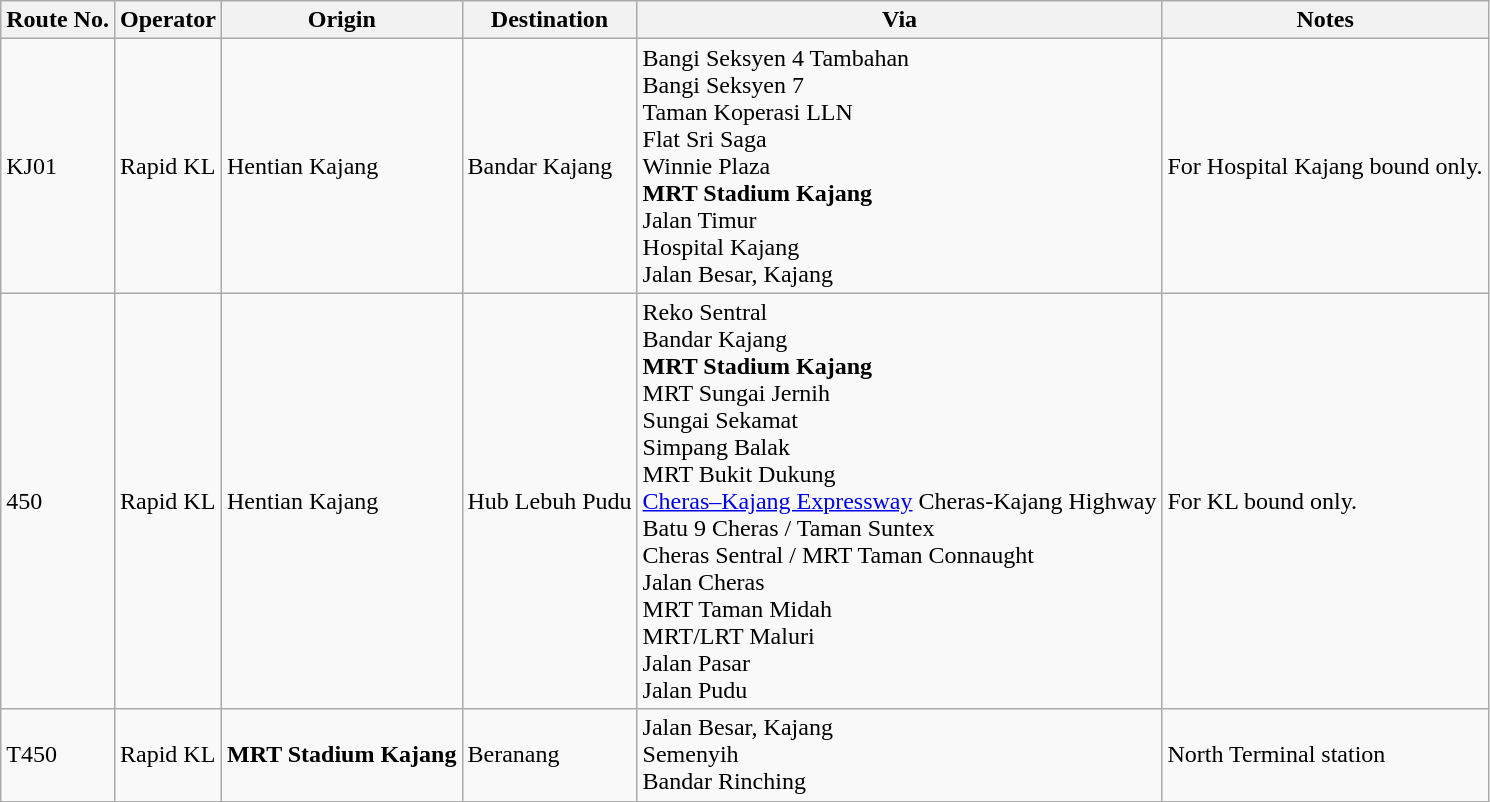<table class="wikitable">
<tr>
<th>Route No.</th>
<th>Operator</th>
<th>Origin</th>
<th>Destination</th>
<th>Via</th>
<th>Notes</th>
</tr>
<tr>
<td>KJ01</td>
<td>Rapid KL</td>
<td>Hentian Kajang</td>
<td>Bandar Kajang</td>
<td>Bangi Seksyen 4 Tambahan<br>Bangi Seksyen 7<br>Taman Koperasi LLN<br>Flat Sri Saga<br>Winnie Plaza<br> <strong>MRT Stadium Kajang</strong><br>Jalan Timur<br>Hospital Kajang<br>Jalan Besar, Kajang</td>
<td>For Hospital Kajang bound only.</td>
</tr>
<tr>
<td>450</td>
<td>Rapid KL</td>
<td>Hentian Kajang</td>
<td>Hub Lebuh Pudu</td>
<td>Reko Sentral<br>Bandar Kajang<br> <strong>MRT Stadium Kajang</strong><br> MRT Sungai Jernih<br>Sungai Sekamat<br>Simpang Balak<br> MRT Bukit Dukung<br><a href='#'>Cheras–Kajang Expressway</a> Cheras-Kajang Highway<br>Batu 9 Cheras / Taman Suntex<br>Cheras Sentral /  MRT Taman Connaught<br>Jalan Cheras<br> MRT Taman Midah<br> MRT/LRT Maluri<br>Jalan Pasar<br>Jalan Pudu</td>
<td>For KL bound only.</td>
</tr>
<tr>
<td>T450</td>
<td>Rapid KL</td>
<td> <strong>MRT Stadium Kajang</strong></td>
<td>Beranang</td>
<td>Jalan Besar, Kajang<br>Semenyih<br>Bandar Rinching</td>
<td>North Terminal station</td>
</tr>
</table>
